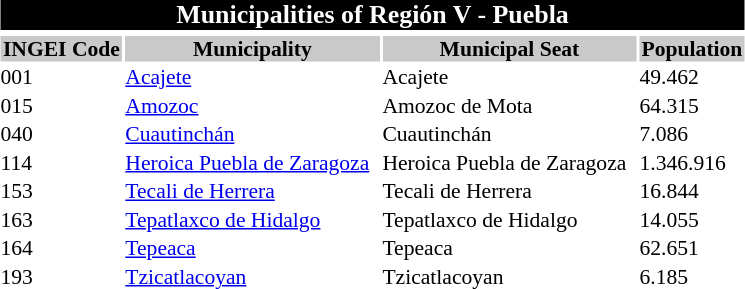<table class="toc" cellpadding=0 cellspacing=2 width=500px style="float:center; margin: 0.5em 0.5em 0.5em 1em; padding: 0.5e text-align:left;clear:all; margin-left:3px; font-size:90%">
<tr>
<td colspan=4 style="background:#black; color:white; font-size:120%" align=center bgcolor="black"><strong>Municipalities of Región V - Puebla</strong></td>
</tr>
<tr>
<td colspan=4 align=center valign=center bgcolor="white"></td>
</tr>
<tr>
<td style="background:#C9C9C9;" align=center><strong>INGEI Code</strong></td>
<td style="background:#C9C9C9;" align=center><strong>Municipality</strong></td>
<td style="background:#C9C9C9;" align=center><strong>Municipal Seat</strong></td>
<td style="background:#C9C9C9;" align=center><strong>Population</strong></td>
</tr>
<tr>
<td>001</td>
<td><a href='#'>Acajete</a></td>
<td>Acajete</td>
<td>49.462</td>
</tr>
<tr>
<td>015</td>
<td><a href='#'>Amozoc</a></td>
<td>Amozoc de Mota</td>
<td>64.315</td>
</tr>
<tr>
<td>040</td>
<td><a href='#'>Cuautinchán</a></td>
<td>Cuautinchán</td>
<td>7.086</td>
</tr>
<tr>
<td>114</td>
<td><a href='#'>Heroica Puebla de Zaragoza</a></td>
<td>Heroica Puebla de Zaragoza</td>
<td>1.346.916</td>
</tr>
<tr>
<td>153</td>
<td><a href='#'>Tecali de Herrera</a></td>
<td>Tecali de Herrera</td>
<td>16.844</td>
</tr>
<tr>
<td>163</td>
<td><a href='#'>Tepatlaxco de Hidalgo</a></td>
<td>Tepatlaxco de Hidalgo</td>
<td>14.055</td>
</tr>
<tr>
<td>164</td>
<td><a href='#'>Tepeaca</a></td>
<td>Tepeaca</td>
<td>62.651</td>
</tr>
<tr>
<td>193</td>
<td><a href='#'>Tzicatlacoyan</a></td>
<td>Tzicatlacoyan</td>
<td>6.185</td>
</tr>
<tr>
</tr>
</table>
